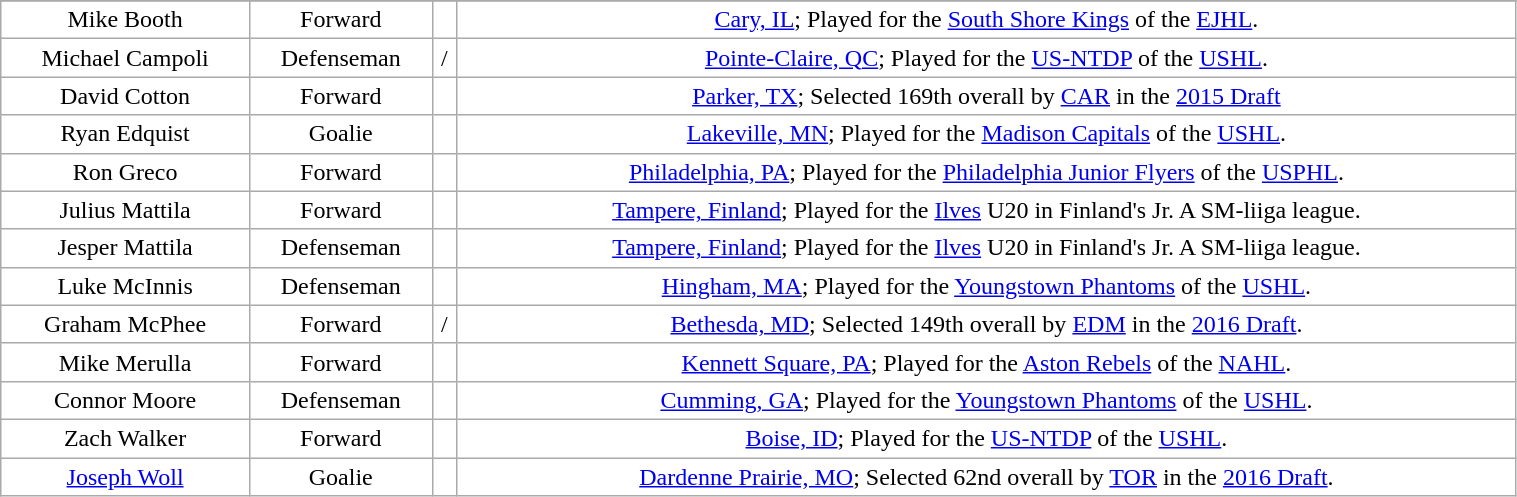<table class="wikitable" width="80%">
<tr>
</tr>
<tr align="center" style="background:white;color:black;" bgcolor=>
<td>Mike Booth</td>
<td>Forward</td>
<td></td>
<td><a href='#'>Cary, IL</a>; Played for the <a href='#'>South Shore Kings</a> of the <a href='#'>EJHL</a>.</td>
</tr>
<tr align="center" style="background:white;color:black;" bgcolor=>
<td>Michael Campoli</td>
<td>Defenseman</td>
<td>/</td>
<td><a href='#'>Pointe-Claire, QC</a>; Played for the <a href='#'>US-NTDP</a> of the <a href='#'>USHL</a>.</td>
</tr>
<tr align="center" style="background:white;color:black;" bgcolor=>
<td>David Cotton</td>
<td>Forward</td>
<td></td>
<td><a href='#'>Parker, TX</a>; Selected 169th overall by <a href='#'>CAR</a> in the <a href='#'>2015 Draft</a></td>
</tr>
<tr align="center" style="background:white;color:black;" bgcolor=>
<td>Ryan Edquist</td>
<td>Goalie</td>
<td></td>
<td><a href='#'>Lakeville, MN</a>; Played for the <a href='#'>Madison Capitals</a> of the <a href='#'>USHL</a>.</td>
</tr>
<tr align="center" style="background:white;color:black;" bgcolor=>
<td>Ron Greco</td>
<td>Forward</td>
<td></td>
<td><a href='#'>Philadelphia, PA</a>; Played for the <a href='#'>Philadelphia Junior Flyers</a> of the <a href='#'>USPHL</a>.</td>
</tr>
<tr align="center" style="background:white;color:black;" bgcolor=>
<td>Julius Mattila</td>
<td>Forward</td>
<td></td>
<td><a href='#'>Tampere, Finland</a>; Played for the <a href='#'>Ilves</a> U20 in Finland's Jr. A SM-liiga league.</td>
</tr>
<tr align="center" style="background:white;color:black;" bgcolor=>
<td>Jesper Mattila</td>
<td>Defenseman</td>
<td></td>
<td><a href='#'>Tampere, Finland</a>; Played for the <a href='#'>Ilves</a> U20 in Finland's Jr. A SM-liiga league.</td>
</tr>
<tr align="center" style="background:white;color:black;" bgcolor=>
<td>Luke McInnis</td>
<td>Defenseman</td>
<td></td>
<td><a href='#'>Hingham, MA</a>; Played for the <a href='#'>Youngstown Phantoms</a> of the <a href='#'>USHL</a>.</td>
</tr>
<tr align="center" style="background:white;color:black;" bgcolor=>
<td>Graham McPhee</td>
<td>Forward</td>
<td>/</td>
<td><a href='#'>Bethesda, MD</a>; Selected 149th overall by <a href='#'>EDM</a> in the <a href='#'>2016 Draft</a>.</td>
</tr>
<tr align="center" style="background:white;color:black;" bgcolor=>
<td>Mike Merulla</td>
<td>Forward</td>
<td></td>
<td><a href='#'>Kennett Square, PA</a>; Played for the <a href='#'>Aston Rebels</a> of the <a href='#'>NAHL</a>.</td>
</tr>
<tr align="center" style="background:white;color:black;" bgcolor=>
<td>Connor Moore</td>
<td>Defenseman</td>
<td></td>
<td><a href='#'>Cumming, GA</a>; Played for the <a href='#'>Youngstown Phantoms</a> of the <a href='#'>USHL</a>.</td>
</tr>
<tr align="center" style="background:white;color:black;" bgcolor=>
<td>Zach Walker</td>
<td>Forward</td>
<td></td>
<td><a href='#'>Boise, ID</a>; Played for the <a href='#'>US-NTDP</a> of the <a href='#'>USHL</a>.</td>
</tr>
<tr align="center" style="background:white;color:black;" bgcolor=>
<td><a href='#'>Joseph Woll</a></td>
<td>Goalie</td>
<td></td>
<td><a href='#'>Dardenne Prairie, MO</a>; Selected 62nd overall by <a href='#'>TOR</a> in the <a href='#'>2016 Draft</a>.</td>
</tr>
</table>
